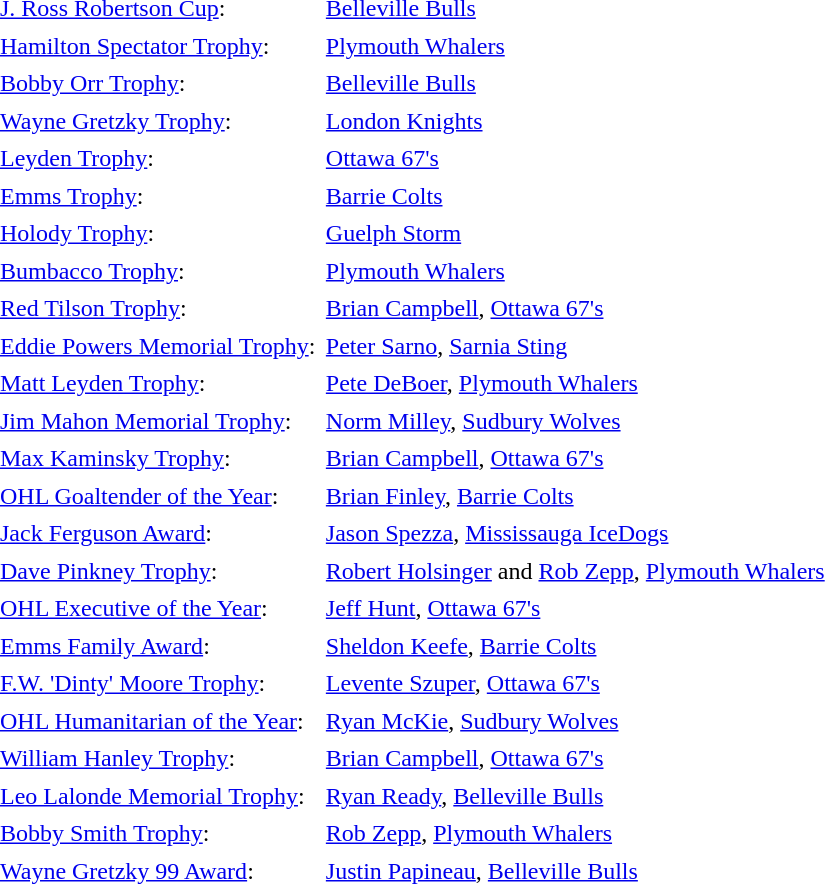<table cellpadding="3" cellspacing="1">
<tr>
<td><a href='#'>J. Ross Robertson Cup</a>:</td>
<td><a href='#'>Belleville Bulls</a></td>
</tr>
<tr>
<td><a href='#'>Hamilton Spectator Trophy</a>:</td>
<td><a href='#'>Plymouth Whalers</a></td>
</tr>
<tr>
<td><a href='#'>Bobby Orr Trophy</a>:</td>
<td><a href='#'>Belleville Bulls</a></td>
</tr>
<tr>
<td><a href='#'>Wayne Gretzky Trophy</a>:</td>
<td><a href='#'>London Knights</a></td>
</tr>
<tr>
<td><a href='#'>Leyden Trophy</a>:</td>
<td><a href='#'>Ottawa 67's</a></td>
</tr>
<tr>
<td><a href='#'>Emms Trophy</a>:</td>
<td><a href='#'>Barrie Colts</a></td>
</tr>
<tr>
<td><a href='#'>Holody Trophy</a>:</td>
<td><a href='#'>Guelph Storm</a></td>
</tr>
<tr>
<td><a href='#'>Bumbacco Trophy</a>:</td>
<td><a href='#'>Plymouth Whalers</a></td>
</tr>
<tr>
<td><a href='#'>Red Tilson Trophy</a>:</td>
<td><a href='#'>Brian Campbell</a>, <a href='#'>Ottawa 67's</a></td>
</tr>
<tr>
<td><a href='#'>Eddie Powers Memorial Trophy</a>:</td>
<td><a href='#'>Peter Sarno</a>, <a href='#'>Sarnia Sting</a></td>
</tr>
<tr>
<td><a href='#'>Matt Leyden Trophy</a>:</td>
<td><a href='#'>Pete DeBoer</a>, <a href='#'>Plymouth Whalers</a></td>
</tr>
<tr>
<td><a href='#'>Jim Mahon Memorial Trophy</a>:</td>
<td><a href='#'>Norm Milley</a>, <a href='#'>Sudbury Wolves</a></td>
</tr>
<tr>
<td><a href='#'>Max Kaminsky Trophy</a>:</td>
<td><a href='#'>Brian Campbell</a>, <a href='#'>Ottawa 67's</a></td>
</tr>
<tr>
<td><a href='#'>OHL Goaltender of the Year</a>:</td>
<td><a href='#'>Brian Finley</a>, <a href='#'>Barrie Colts</a></td>
</tr>
<tr>
<td><a href='#'>Jack Ferguson Award</a>:</td>
<td><a href='#'>Jason Spezza</a>, <a href='#'>Mississauga IceDogs</a></td>
</tr>
<tr>
<td><a href='#'>Dave Pinkney Trophy</a>:</td>
<td><a href='#'>Robert Holsinger</a> and <a href='#'>Rob Zepp</a>, <a href='#'>Plymouth Whalers</a></td>
</tr>
<tr>
<td><a href='#'>OHL Executive of the Year</a>:</td>
<td><a href='#'>Jeff Hunt</a>, <a href='#'>Ottawa 67's</a></td>
</tr>
<tr>
<td><a href='#'>Emms Family Award</a>:</td>
<td><a href='#'>Sheldon Keefe</a>, <a href='#'>Barrie Colts</a></td>
</tr>
<tr>
<td><a href='#'>F.W. 'Dinty' Moore Trophy</a>:</td>
<td><a href='#'>Levente Szuper</a>, <a href='#'>Ottawa 67's</a></td>
</tr>
<tr>
<td><a href='#'>OHL Humanitarian of the Year</a>:</td>
<td><a href='#'>Ryan McKie</a>, <a href='#'>Sudbury Wolves</a></td>
</tr>
<tr>
<td><a href='#'>William Hanley Trophy</a>:</td>
<td><a href='#'>Brian Campbell</a>, <a href='#'>Ottawa 67's</a></td>
</tr>
<tr>
<td><a href='#'>Leo Lalonde Memorial Trophy</a>:</td>
<td><a href='#'>Ryan Ready</a>, <a href='#'>Belleville Bulls</a></td>
</tr>
<tr>
<td><a href='#'>Bobby Smith Trophy</a>:</td>
<td><a href='#'>Rob Zepp</a>, <a href='#'>Plymouth Whalers</a></td>
</tr>
<tr>
<td><a href='#'>Wayne Gretzky 99 Award</a>:</td>
<td><a href='#'>Justin Papineau</a>, <a href='#'>Belleville Bulls</a></td>
</tr>
</table>
